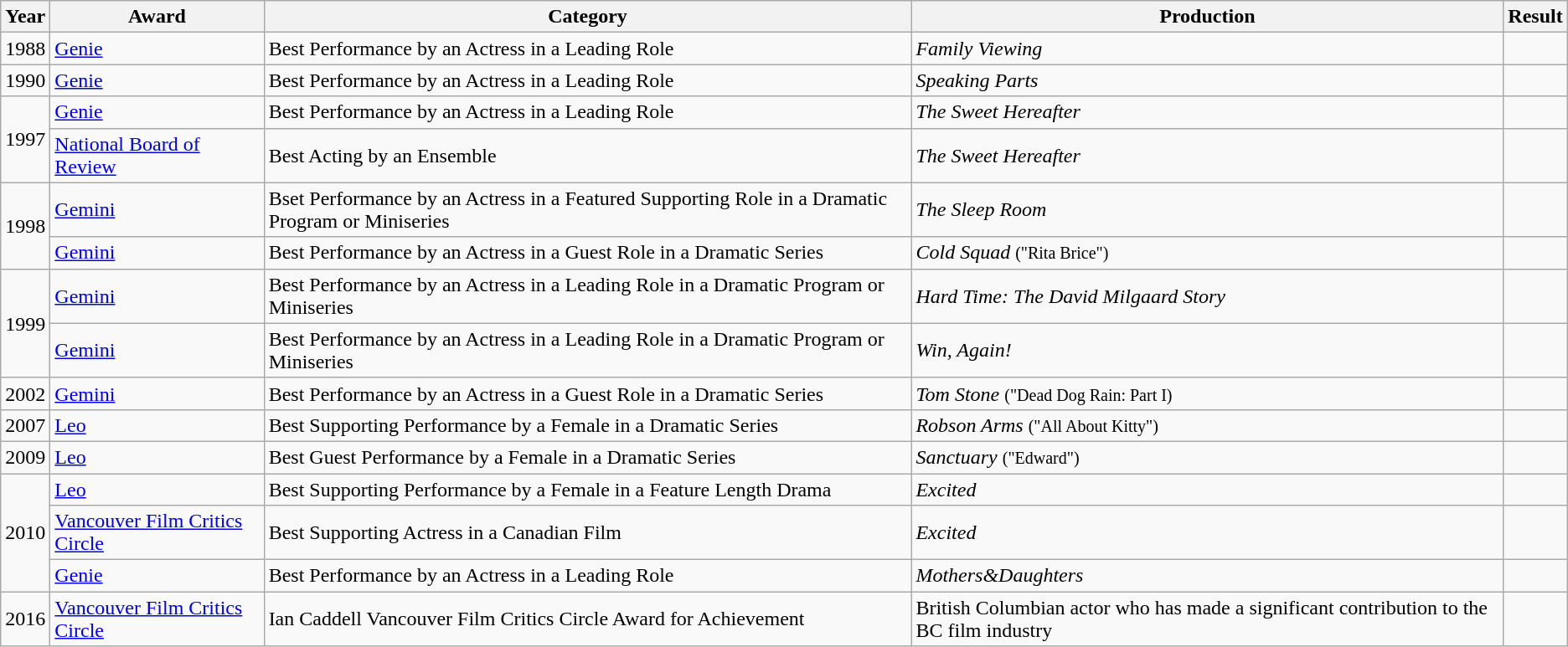<table class="wikitable sortable">
<tr>
<th>Year</th>
<th>Award</th>
<th>Category</th>
<th>Production</th>
<th>Result</th>
</tr>
<tr>
<td>1988</td>
<td><a href='#'>Genie</a></td>
<td>Best Performance by an Actress in a Leading Role</td>
<td><em>Family Viewing</em></td>
<td></td>
</tr>
<tr>
<td>1990</td>
<td><a href='#'>Genie</a></td>
<td>Best Performance by an Actress in a Leading Role</td>
<td><em>Speaking Parts</em></td>
<td></td>
</tr>
<tr>
<td rowspan="2">1997</td>
<td><a href='#'>Genie</a></td>
<td>Best Performance by an Actress in a Leading Role</td>
<td><em>The Sweet Hereafter</em></td>
<td></td>
</tr>
<tr>
<td><a href='#'>National Board of Review</a></td>
<td>Best Acting by an Ensemble</td>
<td><em>The Sweet Hereafter</em></td>
<td></td>
</tr>
<tr>
<td rowspan="2">1998</td>
<td><a href='#'>Gemini</a></td>
<td>Bset Performance by an Actress in a Featured Supporting Role in a Dramatic Program or Miniseries</td>
<td><em>The Sleep Room</em></td>
<td></td>
</tr>
<tr>
<td><a href='#'>Gemini</a></td>
<td>Best Performance by an Actress in a Guest Role in a Dramatic Series</td>
<td><em>Cold Squad</em> <small>("Rita Brice")</small></td>
<td></td>
</tr>
<tr>
<td rowspan="2">1999</td>
<td><a href='#'>Gemini</a></td>
<td>Best Performance by an Actress in a Leading Role in a Dramatic Program or Miniseries</td>
<td><em>Hard Time: The David Milgaard Story</em></td>
<td></td>
</tr>
<tr>
<td><a href='#'>Gemini</a></td>
<td>Best Performance by an Actress in a Leading Role in a Dramatic Program or Miniseries</td>
<td><em>Win, Again!</em></td>
<td></td>
</tr>
<tr>
<td>2002</td>
<td><a href='#'>Gemini</a></td>
<td>Best Performance  by an Actress in a Guest Role in a Dramatic Series</td>
<td><em>Tom Stone</em> <small>("Dead Dog Rain: Part I)</small></td>
<td></td>
</tr>
<tr>
<td>2007</td>
<td><a href='#'>Leo</a></td>
<td>Best Supporting Performance by a Female in a Dramatic Series</td>
<td><em>Robson Arms</em> <small>("All About Kitty")</small></td>
<td></td>
</tr>
<tr>
<td>2009</td>
<td><a href='#'>Leo</a></td>
<td>Best Guest Performance by a Female in a Dramatic Series</td>
<td><em>Sanctuary</em> <small>("Edward")</small></td>
<td></td>
</tr>
<tr>
<td rowspan="3">2010</td>
<td><a href='#'>Leo</a></td>
<td>Best Supporting Performance by a Female in a Feature Length Drama</td>
<td><em>Excited</em></td>
<td></td>
</tr>
<tr>
<td><a href='#'>Vancouver Film Critics Circle</a></td>
<td>Best Supporting Actress in a Canadian Film</td>
<td><em>Excited</em></td>
<td></td>
</tr>
<tr>
<td><a href='#'>Genie</a></td>
<td>Best Performance by an Actress in a Leading Role</td>
<td><em>Mothers&Daughters</em></td>
<td></td>
</tr>
<tr>
<td>2016</td>
<td><a href='#'>Vancouver Film Critics Circle</a></td>
<td>Ian Caddell Vancouver Film Critics Circle Award for Achievement</td>
<td>British Columbian actor who has made a significant contribution to the BC film industry</td>
<td></td>
</tr>
</table>
